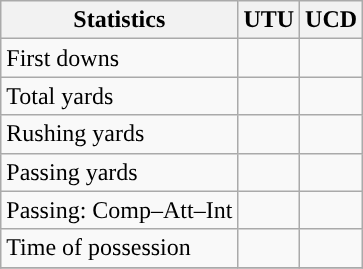<table class="wikitable" style="float: left;">
<tr>
<th>Statistics</th>
<th>UTU</th>
<th>UCD</th>
</tr>
<tr>
<td>First downs</td>
<td></td>
<td></td>
</tr>
<tr>
<td>Total yards</td>
<td></td>
<td></td>
</tr>
<tr>
<td>Rushing yards</td>
<td></td>
<td></td>
</tr>
<tr>
<td>Passing yards</td>
<td></td>
<td></td>
</tr>
<tr>
<td>Passing: Comp–Att–Int</td>
<td></td>
<td></td>
</tr>
<tr>
<td>Time of possession</td>
<td></td>
<td></td>
</tr>
<tr>
</tr>
</table>
